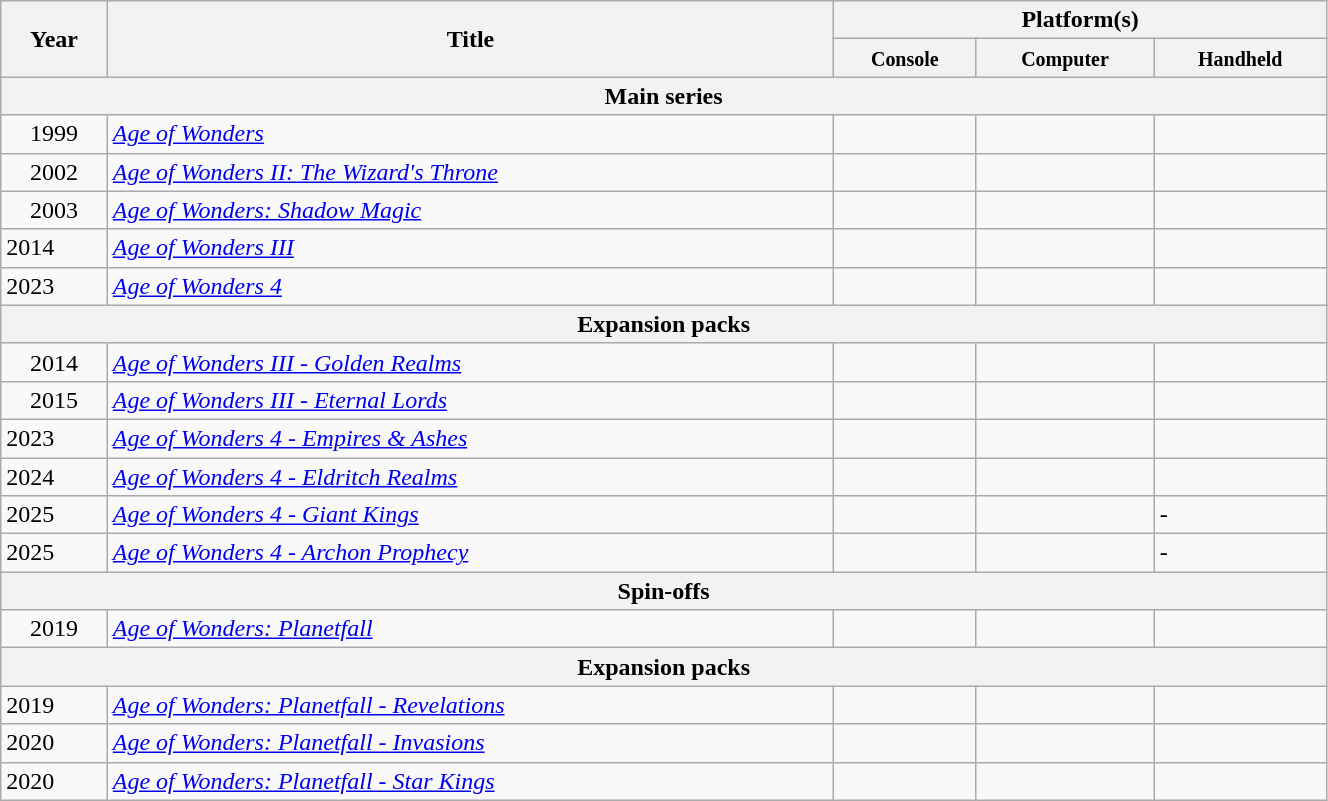<table class="wikitable" style="width:70%" style="align:center;">
<tr>
<th rowspan="2">Year</th>
<th rowspan="2">Title</th>
<th colspan="3">Platform(s)</th>
</tr>
<tr style="text-align:center;">
<th><small><strong>Console</strong></small></th>
<th><small><strong>Computer</strong></small></th>
<th><small><strong>Handheld</strong></small></th>
</tr>
<tr>
<th colspan="5">Main series</th>
</tr>
<tr>
<td style="text-align:center;">1999</td>
<td><em><a href='#'>Age of Wonders</a></em></td>
<td></td>
<td></td>
<td></td>
</tr>
<tr>
<td style="text-align:center;">2002</td>
<td><em><a href='#'>Age of Wonders II: The Wizard's Throne</a></em></td>
<td></td>
<td></td>
<td></td>
</tr>
<tr>
<td style="text-align:center;">2003</td>
<td><em><a href='#'>Age of Wonders: Shadow Magic</a></em></td>
<td></td>
<td></td>
<td></td>
</tr>
<tr>
<td>2014</td>
<td><em><a href='#'>Age of Wonders III</a></em></td>
<td></td>
<td></td>
<td></td>
</tr>
<tr>
<td>2023</td>
<td><em><a href='#'>Age of Wonders 4</a></em></td>
<td></td>
<td></td>
<td></td>
</tr>
<tr>
<th colspan="5">Expansion packs</th>
</tr>
<tr>
<td style="text-align:center;">2014</td>
<td><em><a href='#'>Age of Wonders III - Golden Realms</a></em></td>
<td></td>
<td></td>
<td></td>
</tr>
<tr>
<td style="text-align:center;">2015</td>
<td><em><a href='#'>Age of Wonders III - Eternal Lords</a></em></td>
<td></td>
<td></td>
<td></td>
</tr>
<tr>
<td>2023</td>
<td><em><a href='#'>Age of Wonders 4 - Empires & Ashes</a></em></td>
<td></td>
<td></td>
<td></td>
</tr>
<tr>
<td>2024</td>
<td><em><a href='#'>Age of Wonders 4 -  Eldritch Realms</a></em></td>
<td></td>
<td></td>
<td></td>
</tr>
<tr>
<td>2025</td>
<td><em><a href='#'>Age of Wonders 4 - Giant Kings</a></em></td>
<td></td>
<td></td>
<td>-</td>
</tr>
<tr>
<td>2025</td>
<td><em><a href='#'>Age of Wonders 4 - Archon Prophecy</a></em></td>
<td></td>
<td></td>
<td>-</td>
</tr>
<tr>
<th colspan="5">Spin-offs</th>
</tr>
<tr>
<td style="text-align:center;">2019</td>
<td><em><a href='#'>Age of Wonders: Planetfall</a></em></td>
<td><br></td>
<td></td>
<td></td>
</tr>
<tr>
<th colspan="5">Expansion packs</th>
</tr>
<tr>
<td>2019</td>
<td><em><a href='#'>Age of Wonders: Planetfall - Revelations</a></em></td>
<td></td>
<td></td>
<td></td>
</tr>
<tr>
<td>2020</td>
<td><em><a href='#'>Age of Wonders: Planetfall - Invasions</a></em></td>
<td></td>
<td></td>
<td></td>
</tr>
<tr>
<td>2020</td>
<td><em><a href='#'>Age of Wonders: Planetfall - Star Kings</a></em></td>
<td></td>
<td></td>
<td></td>
</tr>
</table>
